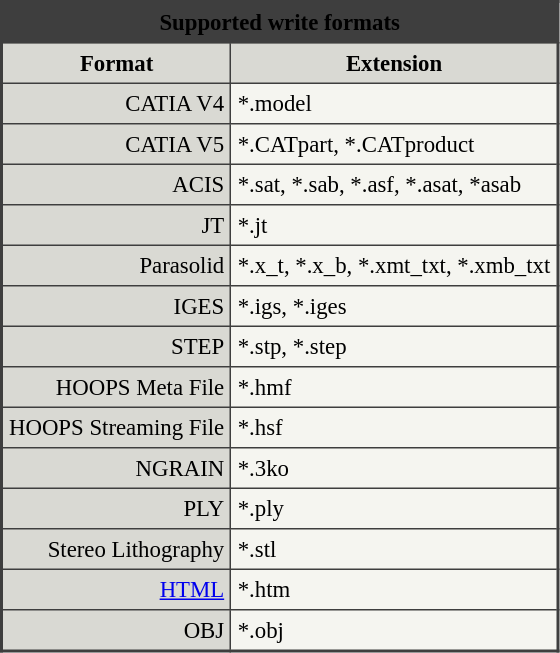<table border="1" cellpadding="4" cellspacing="0" style="margin: 1em 1em 1em 0; background: #f5f5f0; border: 2px #3E3E3E solid; border-collapse: collapse; font-size: 95%;">
<tr>
<th colspan="5" style="background:#3E3E3E" align="center"><span>Supported write formats</span></th>
</tr>
<tr>
<td style="background:#d9d9d3" align="center"><strong>Format</strong></td>
<td style="background:#d9d9d3" align="center"><strong>Extension</strong></td>
</tr>
<tr>
<td style="background:#d9d9d3" align="right">CATIA V4</td>
<td align="left">*.model</td>
</tr>
<tr>
<td style="background:#d9d9d3" align="right">CATIA V5</td>
<td align="left">*.CATpart, *.CATproduct</td>
</tr>
<tr>
<td style="background:#d9d9d3" align="right">ACIS</td>
<td align="left">*.sat, *.sab, *.asf, *.asat, *asab</td>
</tr>
<tr>
<td style="background:#d9d9d3" align="right">JT</td>
<td align="left">*.jt</td>
</tr>
<tr>
<td style="background:#d9d9d3" align="right">Parasolid</td>
<td align="left">*.x_t, *.x_b, *.xmt_txt, *.xmb_txt</td>
</tr>
<tr>
<td style="background:#d9d9d3" align="right">IGES</td>
<td align="left">*.igs, *.iges</td>
</tr>
<tr>
<td style="background:#d9d9d3" align="right">STEP</td>
<td align="left">*.stp, *.step</td>
</tr>
<tr>
<td style="background:#d9d9d3" align="right">HOOPS Meta File</td>
<td align="left">*.hmf</td>
</tr>
<tr>
<td style="background:#d9d9d3" align="right">HOOPS Streaming File</td>
<td align="left">*.hsf</td>
</tr>
<tr>
<td style="background:#d9d9d3" align="right">NGRAIN</td>
<td align="left">*.3ko</td>
</tr>
<tr>
<td style="background:#d9d9d3" align="right">PLY</td>
<td align="left">*.ply</td>
</tr>
<tr>
<td style="background:#d9d9d3" align="right">Stereo Lithography</td>
<td align="left">*.stl</td>
</tr>
<tr>
<td style="background:#d9d9d3" align="right"><a href='#'>HTML</a></td>
<td align="left">*.htm</td>
</tr>
<tr>
<td style="background:#d9d9d3" align="right">OBJ</td>
<td align="left">*.obj</td>
</tr>
</table>
